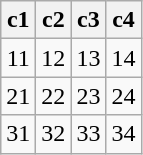<table class="wikitable" style="text-align:center; float:left; margin-right:5px">
<tr>
<th>c1</th>
<th>c2</th>
<th>c3</th>
<th>c4</th>
</tr>
<tr>
<td>11</td>
<td>12</td>
<td>13</td>
<td>14</td>
</tr>
<tr>
<td>21</td>
<td>22</td>
<td>23</td>
<td>24</td>
</tr>
<tr>
<td>31</td>
<td>32</td>
<td>33</td>
<td>34</td>
</tr>
</table>
